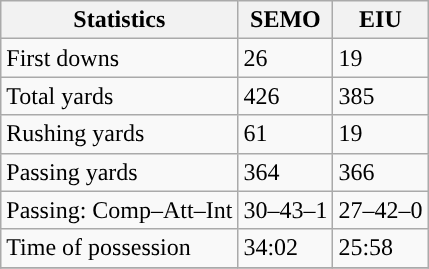<table class="wikitable" style="float: left;">
<tr>
<th>Statistics</th>
<th>SEMO</th>
<th>EIU</th>
</tr>
<tr>
<td>First downs</td>
<td>26</td>
<td>19</td>
</tr>
<tr>
<td>Total yards</td>
<td>426</td>
<td>385</td>
</tr>
<tr>
<td>Rushing yards</td>
<td>61</td>
<td>19</td>
</tr>
<tr>
<td>Passing yards</td>
<td>364</td>
<td>366</td>
</tr>
<tr>
<td>Passing: Comp–Att–Int</td>
<td>30–43–1</td>
<td>27–42–0</td>
</tr>
<tr>
<td>Time of possession</td>
<td>34:02</td>
<td>25:58</td>
</tr>
<tr>
</tr>
</table>
